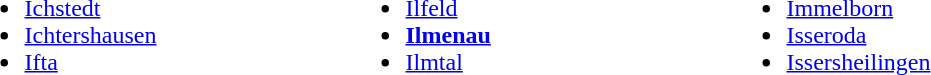<table>
<tr ---->
<td width="250" valign="top"><br><ul><li><a href='#'>Ichstedt</a></li><li><a href='#'>Ichtershausen</a></li><li><a href='#'>Ifta</a></li></ul></td>
<td width="250" valign="top"><br><ul><li><a href='#'>Ilfeld</a></li><li><strong><a href='#'>Ilmenau</a></strong></li><li><a href='#'>Ilmtal</a></li></ul></td>
<td width="250" valign="top"><br><ul><li><a href='#'>Immelborn</a></li><li><a href='#'>Isseroda</a></li><li><a href='#'>Issersheilingen</a></li></ul></td>
</tr>
</table>
